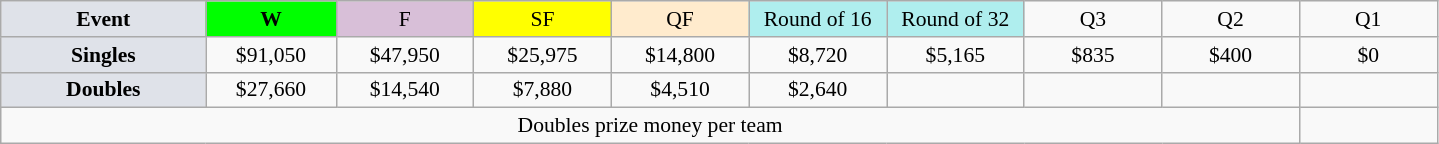<table class=wikitable style=font-size:90%;text-align:center>
<tr>
<td style="width:130px; background:#dfe2e9;"><strong>Event</strong></td>
<td style="width:80px; background:lime;"><strong>W</strong></td>
<td style="width:85px; background:thistle;">F</td>
<td style="width:85px; background:#ff0;">SF</td>
<td style="width:85px; background:#ffebcd;">QF</td>
<td style="width:85px; background:#afeeee;">Round of 16</td>
<td style="width:85px; background:#afeeee;">Round of 32</td>
<td width=85>Q3</td>
<td width=85>Q2</td>
<td width=85>Q1</td>
</tr>
<tr>
<td style="background:#dfe2e9;"><strong>Singles</strong></td>
<td>$91,050</td>
<td>$47,950</td>
<td>$25,975</td>
<td>$14,800</td>
<td>$8,720</td>
<td>$5,165</td>
<td>$835</td>
<td>$400</td>
<td>$0</td>
</tr>
<tr>
<td style="background:#dfe2e9;"><strong>Doubles</strong></td>
<td>$27,660</td>
<td>$14,540</td>
<td>$7,880</td>
<td>$4,510</td>
<td>$2,640</td>
<td></td>
<td></td>
<td></td>
<td></td>
</tr>
<tr>
<td colspan=9>Doubles prize money per team</td>
</tr>
</table>
